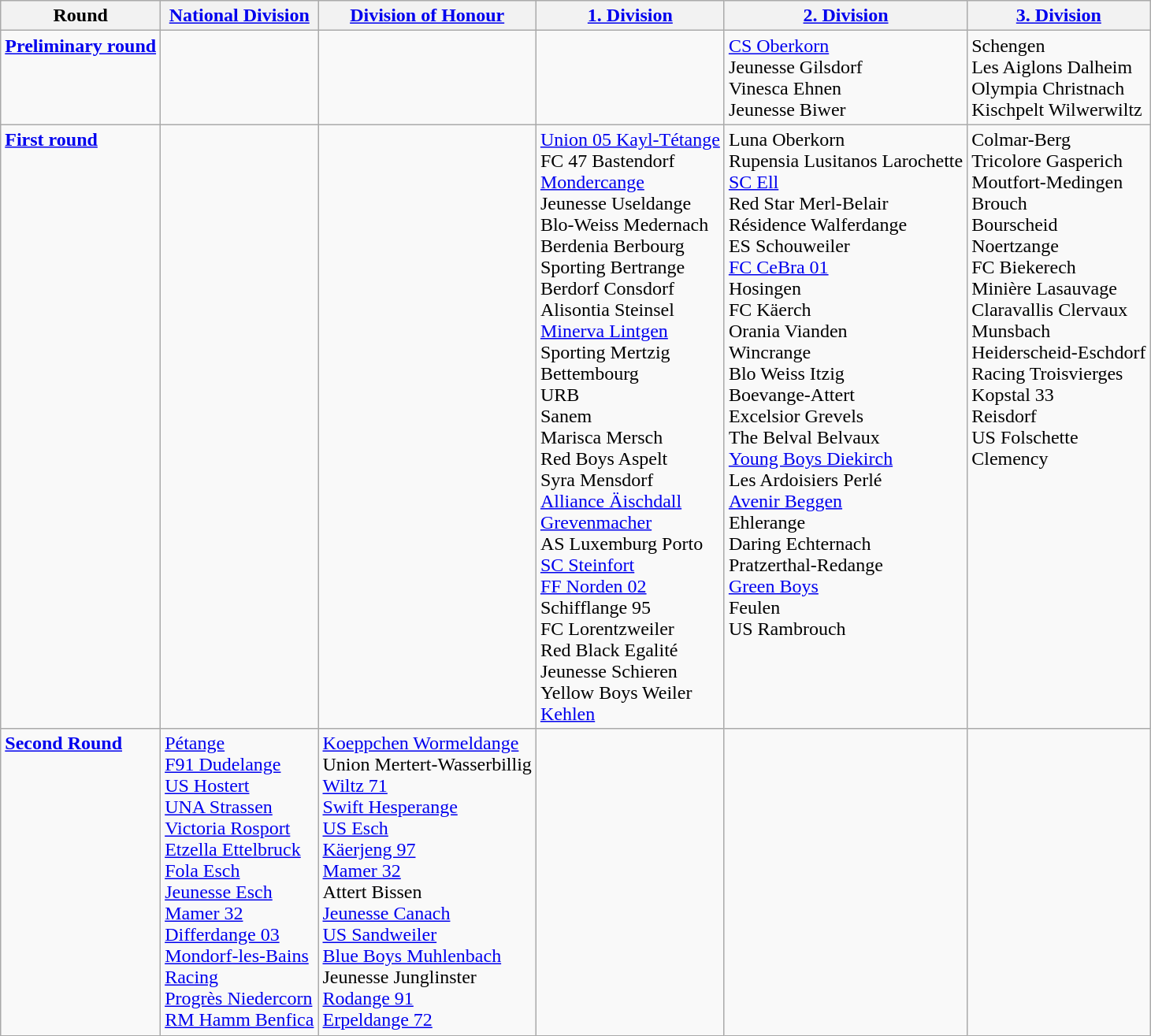<table class="wikitable">
<tr>
<th>Round</th>
<th><a href='#'>National Division</a></th>
<th><a href='#'>Division of Honour</a></th>
<th><a href='#'>1. Division</a></th>
<th><a href='#'>2. Division</a></th>
<th><a href='#'>3. Division</a></th>
</tr>
<tr style="vertical-align: top;">
<td><strong><a href='#'>Preliminary round</a></strong></td>
<td></td>
<td></td>
<td></td>
<td><a href='#'>CS Oberkorn</a> <br> Jeunesse Gilsdorf <br> Vinesca Ehnen <br> Jeunesse Biwer</td>
<td>Schengen <br> Les Aiglons Dalheim <br> Olympia Christnach <br> Kischpelt Wilwerwiltz</td>
</tr>
<tr style="vertical-align: top;">
<td><strong><a href='#'>First round</a></strong></td>
<td></td>
<td></td>
<td><a href='#'>Union 05 Kayl-Tétange</a> <br> FC 47 Bastendorf <br> <a href='#'>Mondercange</a> <br> Jeunesse Useldange <br> Blo-Weiss Medernach <br> Berdenia Berbourg <br> Sporting Bertrange <br> Berdorf Consdorf <br> Alisontia Steinsel <br> <a href='#'>Minerva Lintgen</a> <br> Sporting Mertzig <br> Bettembourg <br> URB <br> Sanem <br> Marisca Mersch <br> Red Boys Aspelt <br> Syra Mensdorf <br> <a href='#'>Alliance Äischdall</a> <br> <a href='#'>Grevenmacher</a> <br> AS Luxemburg Porto <br> <a href='#'>SC Steinfort</a> <br> <a href='#'>FF Norden 02</a> <br> Schifflange 95 <br> FC Lorentzweiler <br> Red Black Egalité <br> Jeunesse Schieren <br> Yellow Boys Weiler <br> <a href='#'>Kehlen</a></td>
<td>Luna Oberkorn <br> Rupensia Lusitanos Larochette <br> <a href='#'>SC Ell</a> <br> Red Star Merl-Belair <br> Résidence Walferdange <br> ES Schouweiler <br> <a href='#'>FC CeBra 01</a> <br> Hosingen <br> FC Käerch <br> Orania Vianden <br> Wincrange <br> Blo Weiss Itzig <br> Boevange-Attert <br> Excelsior Grevels <br> The Belval Belvaux <br> <a href='#'>Young Boys Diekirch</a> <br> Les Ardoisiers Perlé <br> <a href='#'>Avenir Beggen</a> <br> Ehlerange <br> Daring Echternach <br> Pratzerthal-Redange <br> <a href='#'>Green Boys</a> <br> Feulen <br> US Rambrouch</td>
<td>Colmar-Berg <br> Tricolore Gasperich <br> Moutfort-Medingen <br> Brouch <br> Bourscheid <br> Noertzange  <br> FC Biekerech <br> Minière Lasauvage <br> Claravallis Clervaux <br> Munsbach <br> Heiderscheid-Eschdorf <br> Racing Troisvierges <br> Kopstal 33 <br> Reisdorf <br> US Folschette <br> Clemency</td>
</tr>
<tr style="vertical-align: top;">
<td><strong><a href='#'>Second Round</a></strong></td>
<td><a href='#'>Pétange</a> <br> <a href='#'>F91 Dudelange</a> <br> <a href='#'>US Hostert</a> <br> <a href='#'>UNA Strassen</a> <br> <a href='#'>Victoria Rosport</a> <br> <a href='#'>Etzella Ettelbruck</a> <br> <a href='#'>Fola Esch</a> <br> <a href='#'>Jeunesse Esch</a> <br> <a href='#'>Mamer 32</a> <br> <a href='#'>Differdange 03</a> <br> <a href='#'>Mondorf-les-Bains</a> <br> <a href='#'>Racing</a> <br> <a href='#'>Progrès Niedercorn</a> <br> <a href='#'>RM Hamm Benfica</a></td>
<td><a href='#'>Koeppchen Wormeldange</a> <br> Union Mertert-Wasserbillig <br> <a href='#'>Wiltz 71</a> <br> <a href='#'>Swift Hesperange</a> <br> <a href='#'>US Esch</a> <br> <a href='#'>Käerjeng 97</a> <br> <a href='#'>Mamer 32</a> <br> Attert Bissen <br> <a href='#'>Jeunesse Canach</a> <br> <a href='#'>US Sandweiler</a> <br> <a href='#'>Blue Boys Muhlenbach</a> <br> Jeunesse Junglinster  <br> <a href='#'>Rodange 91</a> <br> <a href='#'>Erpeldange 72</a></td>
<td></td>
<td></td>
<td></td>
</tr>
</table>
